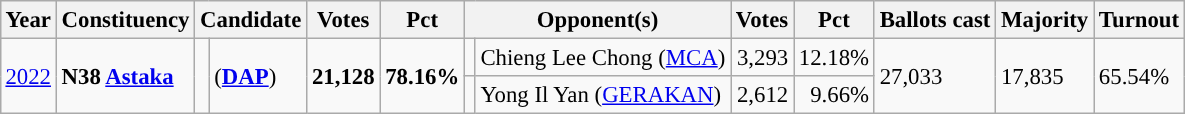<table class="wikitable" style="margin:0.5em ; font-size:95%">
<tr>
<th>Year</th>
<th>Constituency</th>
<th colspan=2>Candidate</th>
<th>Votes</th>
<th>Pct</th>
<th colspan=2>Opponent(s)</th>
<th>Votes</th>
<th>Pct</th>
<th>Ballots cast</th>
<th>Majority</th>
<th>Turnout</th>
</tr>
<tr>
<td rowspan=2><a href='#'>2022</a></td>
<td rowspan=2><strong>N38 <a href='#'>Astaka</a></strong></td>
<td rowspan=2 ></td>
<td rowspan=2> (<a href='#'><strong>DAP</strong></a>)</td>
<td rowspan=2 align=right><strong>21,128</strong></td>
<td rowspan=2><strong>78.16%</strong></td>
<td></td>
<td>Chieng Lee Chong (<a href='#'>MCA</a>)</td>
<td align=right>3,293</td>
<td align=right>12.18%</td>
<td rowspan=2>27,033</td>
<td rowspan=2>17,835</td>
<td rowspan=2>65.54%</td>
</tr>
<tr>
<td></td>
<td>Yong Il Yan (<a href='#'>GERAKAN</a>)</td>
<td align=right>2,612</td>
<td align=right>9.66%</td>
</tr>
</table>
